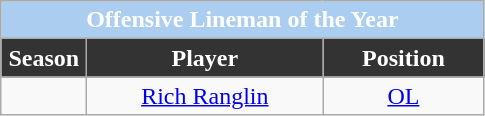<table class="wikitable sortable" style="text-align:center">
<tr>
<td colspan="4" style="background:#ABCDEF; color:white;"><strong>Offensive Lineman of the Year</strong></td>
</tr>
<tr>
<th style="width:50px; background:#333; color:white;">Season</th>
<th style="width:150px; background:#333; color:white;">Player</th>
<th style="width:100px; background:#333; color:white;">Position</th>
</tr>
<tr>
<td></td>
<td><a href='#'>Rich Ranglin</a></td>
<td><a href='#'>OL</a></td>
</tr>
</table>
